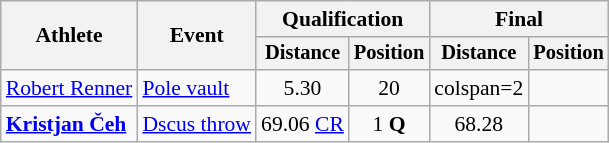<table class="wikitable" style="font-size:90%">
<tr>
<th rowspan="2">Athlete</th>
<th rowspan="2">Event</th>
<th colspan="2">Qualification</th>
<th colspan="2">Final</th>
</tr>
<tr style="font-size:95%">
<th>Distance</th>
<th>Position</th>
<th>Distance</th>
<th>Position</th>
</tr>
<tr align="center">
<td align="left"><a href='#'>Robert Renner</a></td>
<td align="left"><a href='#'>Pole vault</a></td>
<td>5.30</td>
<td>20</td>
<td>colspan=2 </td>
</tr>
<tr align="center">
<td align="left"><strong><a href='#'>Kristjan Čeh</a></strong></td>
<td align="left"><a href='#'>Dscus throw</a></td>
<td>69.06 <a href='#'>CR</a></td>
<td>1 <strong>Q</strong></td>
<td>68.28</td>
<td></td>
</tr>
</table>
